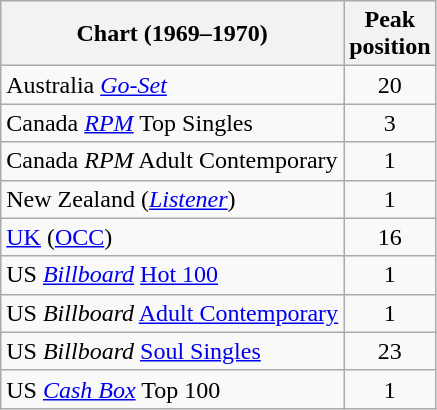<table class="wikitable sortable">
<tr>
<th>Chart (1969–1970)</th>
<th>Peak<br>position</th>
</tr>
<tr>
<td>Australia <em><a href='#'>Go-Set</a></em></td>
<td style="text-align:center;">20</td>
</tr>
<tr>
<td>Canada <em><a href='#'>RPM</a></em> Top Singles</td>
<td style="text-align:center;">3</td>
</tr>
<tr>
<td>Canada <em>RPM</em> Adult Contemporary</td>
<td style="text-align:center;">1</td>
</tr>
<tr>
<td>New Zealand (<em><a href='#'>Listener</a></em>)</td>
<td style="text-align:center;">1</td>
</tr>
<tr>
<td><a href='#'>UK</a> (<a href='#'>OCC</a>)</td>
<td style="text-align:center;">16</td>
</tr>
<tr>
<td>US <em><a href='#'>Billboard</a></em> <a href='#'>Hot 100</a></td>
<td style="text-align:center;">1</td>
</tr>
<tr>
<td>US <em>Billboard</em> <a href='#'>Adult Contemporary</a></td>
<td style="text-align:center;">1</td>
</tr>
<tr>
<td>US <em>Billboard</em> <a href='#'>Soul Singles</a></td>
<td style="text-align:center;">23</td>
</tr>
<tr>
<td>US <a href='#'><em>Cash Box</em></a> Top 100</td>
<td align="center">1</td>
</tr>
</table>
